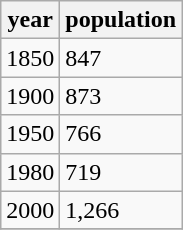<table class="wikitable">
<tr>
<th>year</th>
<th>population</th>
</tr>
<tr>
<td>1850</td>
<td>847</td>
</tr>
<tr>
<td>1900</td>
<td>873</td>
</tr>
<tr>
<td>1950</td>
<td>766</td>
</tr>
<tr>
<td>1980</td>
<td>719</td>
</tr>
<tr>
<td>2000</td>
<td>1,266</td>
</tr>
<tr>
</tr>
</table>
